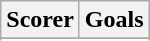<table class="wikitable">
<tr>
<th>Scorer</th>
<th>Goals</th>
</tr>
<tr>
</tr>
<tr>
</tr>
</table>
